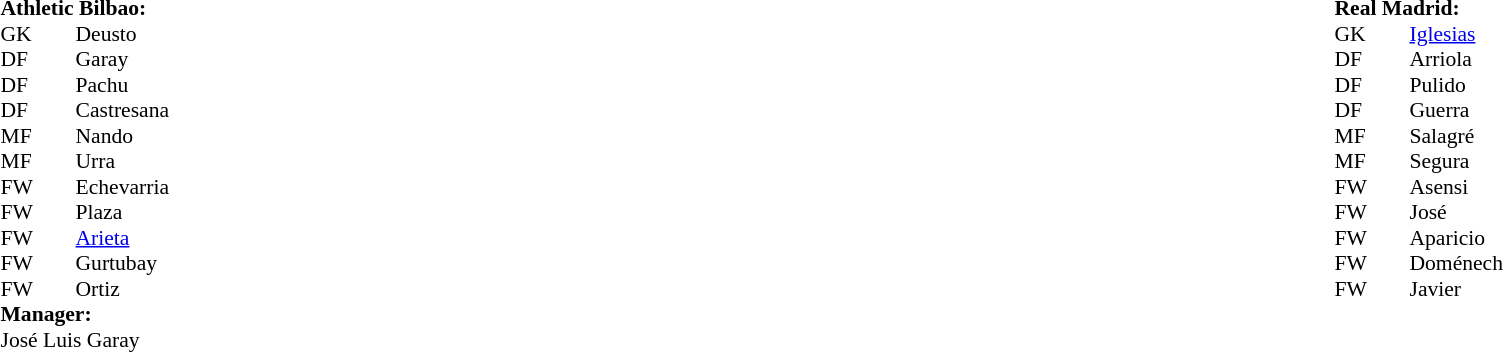<table width="100%">
<tr>
<td valign="top" width="50%"><br><table style="font-size: 90%" cellspacing="0" cellpadding="0">
<tr>
<td colspan="4"><strong>Athletic Bilbao:</strong></td>
</tr>
<tr>
<th width=25></th>
<th width=25></th>
</tr>
<tr>
<td>GK</td>
<td></td>
<td> Deusto</td>
</tr>
<tr>
<td>DF</td>
<td></td>
<td> Garay</td>
</tr>
<tr>
<td>DF</td>
<td></td>
<td> Pachu</td>
</tr>
<tr>
<td>DF</td>
<td></td>
<td> Castresana</td>
</tr>
<tr>
<td>MF</td>
<td></td>
<td> Nando</td>
</tr>
<tr>
<td>MF</td>
<td></td>
<td> Urra</td>
</tr>
<tr>
<td>FW</td>
<td></td>
<td> Echevarria</td>
</tr>
<tr>
<td>FW</td>
<td></td>
<td> Plaza</td>
</tr>
<tr>
<td>FW</td>
<td></td>
<td> <a href='#'>Arieta</a></td>
</tr>
<tr>
<td>FW</td>
<td></td>
<td> Gurtubay</td>
</tr>
<tr>
<td>FW</td>
<td></td>
<td> Ortiz</td>
</tr>
<tr>
<td colspan=3><strong>Manager:</strong></td>
</tr>
<tr>
<td colspan=4> José Luis Garay</td>
</tr>
</table>
</td>
<td valign="top"></td>
<td valign="top" width="50%"><br><table style="font-size: 90%" cellspacing="0" cellpadding="0" align=center>
<tr>
<td colspan="4"><strong>Real Madrid:</strong></td>
</tr>
<tr>
<th width=25></th>
<th width=25></th>
</tr>
<tr>
<td>GK</td>
<td></td>
<td> <a href='#'>Iglesias</a></td>
</tr>
<tr>
<td>DF</td>
<td></td>
<td> Arriola</td>
</tr>
<tr>
<td>DF</td>
<td></td>
<td> Pulido</td>
</tr>
<tr>
<td>DF</td>
<td></td>
<td> Guerra</td>
</tr>
<tr>
<td>MF</td>
<td></td>
<td> Salagré</td>
</tr>
<tr>
<td>MF</td>
<td></td>
<td> Segura</td>
</tr>
<tr>
<td>FW</td>
<td></td>
<td> Asensi</td>
</tr>
<tr>
<td>FW</td>
<td></td>
<td> José</td>
</tr>
<tr>
<td>FW</td>
<td></td>
<td> Aparicio</td>
</tr>
<tr>
<td>FW</td>
<td></td>
<td> Doménech</td>
</tr>
<tr>
<td>FW</td>
<td></td>
<td> Javier</td>
</tr>
<tr>
</tr>
</table>
</td>
</tr>
</table>
